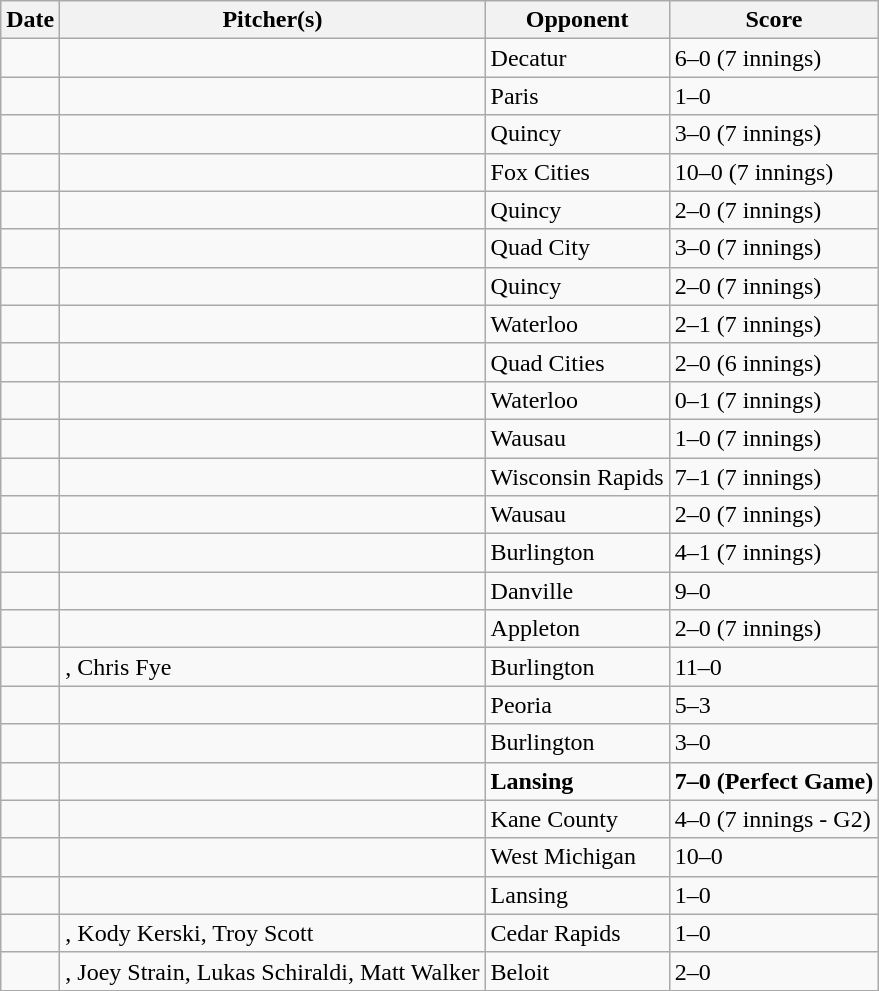<table class="wikitable sortable">
<tr>
<th>Date</th>
<th>Pitcher(s)</th>
<th class=unsortable>Opponent</th>
<th class=unsortable>Score</th>
</tr>
<tr>
<td align=right></td>
<td></td>
<td>Decatur</td>
<td>6–0 (7 innings)</td>
</tr>
<tr>
<td align=right></td>
<td></td>
<td>Paris</td>
<td>1–0</td>
</tr>
<tr>
<td align=right></td>
<td></td>
<td>Quincy</td>
<td>3–0 (7 innings)</td>
</tr>
<tr>
<td align=right></td>
<td></td>
<td>Fox Cities</td>
<td>10–0 (7 innings)</td>
</tr>
<tr>
<td align=right></td>
<td></td>
<td>Quincy</td>
<td>2–0 (7 innings)</td>
</tr>
<tr>
<td align=right></td>
<td></td>
<td>Quad City</td>
<td>3–0 (7 innings)</td>
</tr>
<tr>
<td align=right></td>
<td></td>
<td>Quincy</td>
<td>2–0 (7 innings)</td>
</tr>
<tr>
<td align=right></td>
<td></td>
<td>Waterloo</td>
<td>2–1 (7 innings)</td>
</tr>
<tr>
<td align=right></td>
<td></td>
<td>Quad Cities</td>
<td>2–0 (6 innings)</td>
</tr>
<tr>
<td align=right></td>
<td></td>
<td>Waterloo</td>
<td>0–1 (7 innings)</td>
</tr>
<tr>
<td align=right></td>
<td></td>
<td>Wausau</td>
<td>1–0 (7 innings)</td>
</tr>
<tr>
<td align=right></td>
<td></td>
<td>Wisconsin Rapids</td>
<td>7–1 (7 innings)</td>
</tr>
<tr>
<td align=right></td>
<td></td>
<td>Wausau</td>
<td>2–0 (7 innings)</td>
</tr>
<tr>
<td align=right></td>
<td></td>
<td>Burlington</td>
<td>4–1 (7 innings)</td>
</tr>
<tr>
<td align=right></td>
<td></td>
<td>Danville</td>
<td>9–0</td>
</tr>
<tr>
<td align=right></td>
<td></td>
<td>Appleton</td>
<td>2–0 (7 innings)</td>
</tr>
<tr>
<td align=right></td>
<td>, Chris Fye</td>
<td>Burlington</td>
<td>11–0</td>
</tr>
<tr>
<td align=right></td>
<td></td>
<td>Peoria</td>
<td>5–3</td>
</tr>
<tr>
<td align=right></td>
<td></td>
<td>Burlington</td>
<td>3–0</td>
</tr>
<tr>
<td align=right><strong></strong></td>
<td><strong></strong></td>
<td><strong>Lansing</strong></td>
<td><strong>7–0 (Perfect Game)</strong></td>
</tr>
<tr>
<td align=right></td>
<td></td>
<td>Kane County</td>
<td>4–0 (7 innings - G2)</td>
</tr>
<tr>
<td align=right></td>
<td></td>
<td>West Michigan</td>
<td>10–0</td>
</tr>
<tr>
<td align=right></td>
<td></td>
<td>Lansing</td>
<td>1–0 </td>
</tr>
<tr>
<td align=right></td>
<td>, Kody Kerski, Troy Scott</td>
<td>Cedar Rapids</td>
<td>1–0</td>
</tr>
<tr>
<td align=right></td>
<td>, Joey Strain, Lukas Schiraldi, Matt Walker</td>
<td>Beloit</td>
<td>2–0</td>
</tr>
</table>
